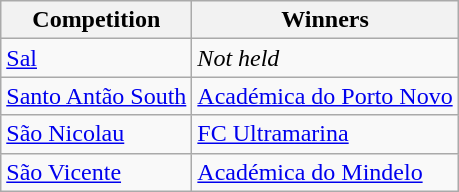<table class="wikitable">
<tr>
<th>Competition</th>
<th>Winners</th>
</tr>
<tr>
<td><a href='#'>Sal</a></td>
<td><em>Not held</em></td>
</tr>
<tr>
<td><a href='#'>Santo Antão South</a></td>
<td><a href='#'>Académica do Porto Novo</a></td>
</tr>
<tr>
<td><a href='#'>São Nicolau</a></td>
<td><a href='#'>FC Ultramarina</a></td>
</tr>
<tr>
<td><a href='#'>São Vicente</a></td>
<td><a href='#'>Académica do Mindelo</a></td>
</tr>
</table>
